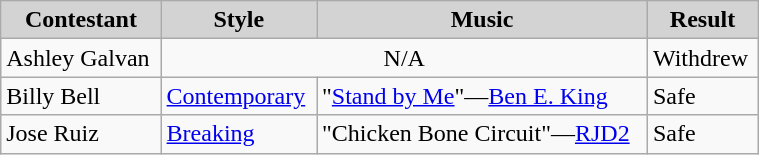<table class="wikitable" style="width:40%;">
<tr style="text-align:center; background:lightgrey;">
<td><strong>Contestant</strong></td>
<td><strong>Style</strong></td>
<td><strong>Music</strong></td>
<td><strong>Result</strong></td>
</tr>
<tr>
<td>Ashley Galvan</td>
<td colspan="2" style="text-align:center;">N/A</td>
<td>Withdrew</td>
</tr>
<tr>
<td>Billy Bell</td>
<td><a href='#'>Contemporary</a></td>
<td>"<a href='#'>Stand by Me</a>"—<a href='#'>Ben E. King</a></td>
<td>Safe</td>
</tr>
<tr>
<td>Jose Ruiz</td>
<td><a href='#'>Breaking</a></td>
<td>"Chicken Bone Circuit"—<a href='#'>RJD2</a></td>
<td>Safe</td>
</tr>
</table>
